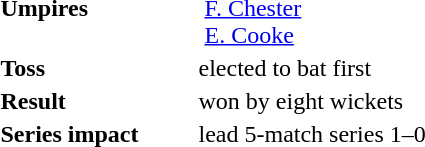<table style="background:transparent;">
<tr>
<td style="width:8em;"></td>
</tr>
<tr style="vertical-align:top;">
<td><strong>Umpires</strong></td>
<td> <a href='#'>F. Chester</a><br> <a href='#'>E. Cooke</a></td>
</tr>
<tr>
<td><strong>Toss</strong></td>
<td> elected to bat first</td>
</tr>
<tr>
<td><strong>Result</strong></td>
<td> won by eight wickets</td>
</tr>
<tr>
<td><strong>Series impact</strong></td>
<td> lead 5-match series 1–0</td>
</tr>
</table>
